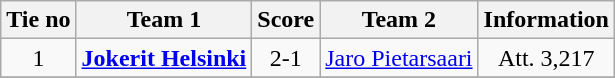<table class="wikitable" style="text-align:center">
<tr>
<th style= width="40px">Tie no</th>
<th style= width="150px">Team 1</th>
<th style= width="60px">Score</th>
<th style= width="150px">Team 2</th>
<th style= width="30px">Information</th>
</tr>
<tr>
<td>1</td>
<td><strong><a href='#'>Jokerit Helsinki</a></strong></td>
<td>2-1</td>
<td><a href='#'>Jaro Pietarsaari</a></td>
<td>Att.  3,217</td>
</tr>
<tr>
</tr>
</table>
